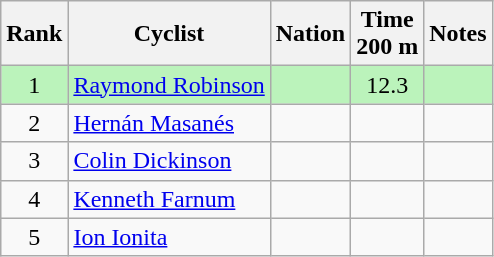<table class="wikitable sortable" style="text-align:center">
<tr>
<th>Rank</th>
<th>Cyclist</th>
<th>Nation</th>
<th>Time<br>200 m</th>
<th>Notes</th>
</tr>
<tr bgcolor=bbf3bb>
<td>1</td>
<td align=left><a href='#'>Raymond Robinson</a></td>
<td align=left></td>
<td>12.3</td>
<td></td>
</tr>
<tr>
<td>2</td>
<td align=left><a href='#'>Hernán Masanés</a></td>
<td align=left></td>
<td></td>
<td></td>
</tr>
<tr>
<td>3</td>
<td align=left><a href='#'>Colin Dickinson</a></td>
<td align=left></td>
<td></td>
<td></td>
</tr>
<tr>
<td>4</td>
<td align=left><a href='#'>Kenneth Farnum</a></td>
<td align=left></td>
<td></td>
<td></td>
</tr>
<tr>
<td>5</td>
<td align=left><a href='#'>Ion Ionita</a></td>
<td align=left></td>
<td></td>
<td></td>
</tr>
</table>
